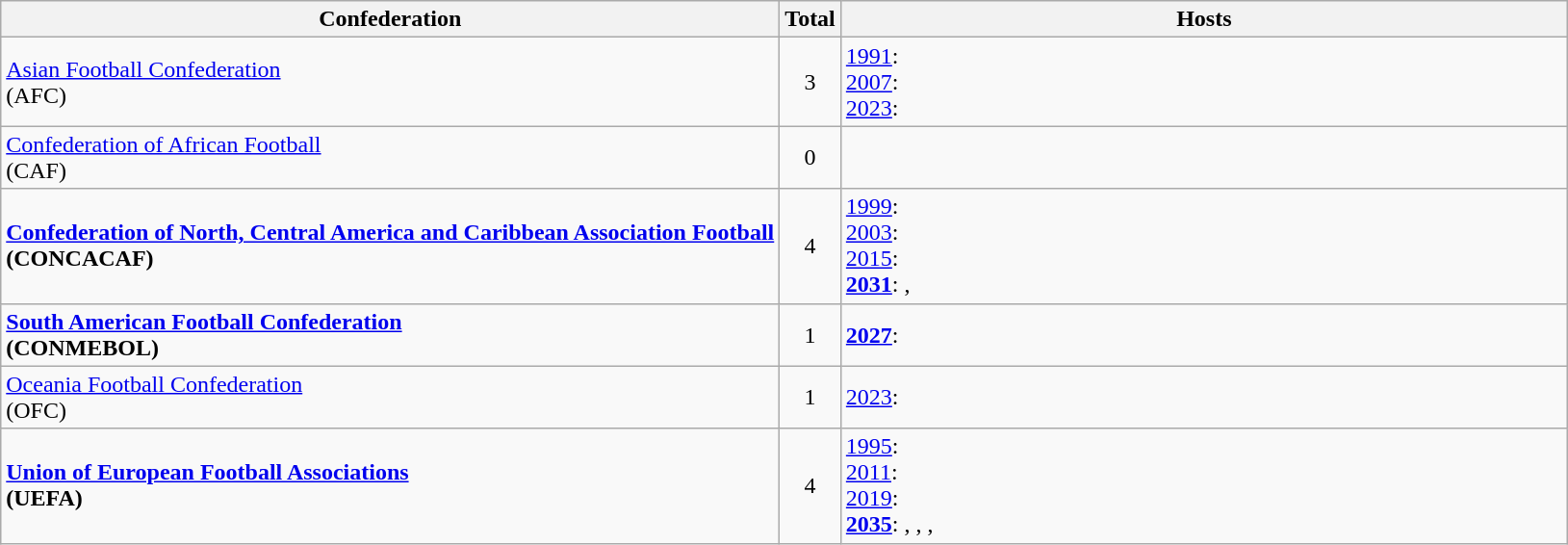<table class="wikitable sortable" style="text-align:left">
<tr>
<th scope="row">Confederation</th>
<th scope="col" style=width:4em:>Total</th>
<th scope="col" class="unsortable" style="width:31em">Hosts</th>
</tr>
<tr>
<td><a href='#'>Asian Football Confederation</a><br>(AFC)</td>
<td style="text-align:center">3</td>
<td><a href='#'>1991</a>: <br><a href='#'>2007</a>: <br><a href='#'>2023</a>: </td>
</tr>
<tr>
<td><a href='#'>Confederation of African Football</a><br>(CAF)</td>
<td style="text-align:center">0</td>
<td> </td>
</tr>
<tr>
<td><strong><a href='#'>Confederation of North, Central America and Caribbean Association Football</a><br>(CONCACAF)</strong></td>
<td style="text-align:center">4</td>
<td><a href='#'>1999</a>: <br><a href='#'>2003</a>: <br><a href='#'>2015</a>:  <br><strong><a href='#'>2031</a></strong>: , </td>
</tr>
<tr>
<td><strong><a href='#'>South American Football Confederation</a><br>(CONMEBOL)</strong></td>
<td style="text-align:center">1</td>
<td><strong><a href='#'>2027</a></strong>: </td>
</tr>
<tr>
<td><a href='#'>Oceania Football Confederation</a><br>(OFC)</td>
<td style="text-align:center">1</td>
<td><a href='#'>2023</a>: </td>
</tr>
<tr>
<td><strong><a href='#'>Union of European Football Associations</a><br>(UEFA)</strong></td>
<td style="text-align:center">4</td>
<td><a href='#'>1995</a>: <br><a href='#'>2011</a>: <br><a href='#'>2019</a>: <br><strong><a href='#'>2035</a></strong>: , , , </td>
</tr>
</table>
